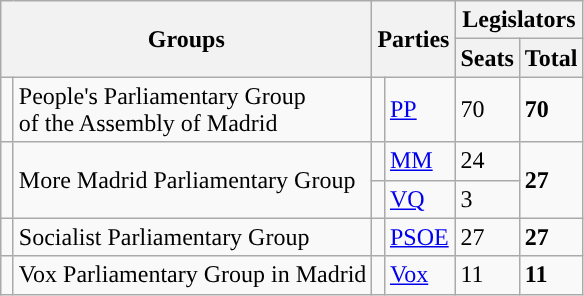<table class="wikitable" style="text-align:left;">
<tr>
<th rowspan="2" colspan="2">Groups</th>
<th rowspan="2" colspan="2">Parties</th>
<th colspan="2">Legislators</th>
</tr>
<tr>
<th>Seats</th>
<th>Total</th>
</tr>
<tr>
<td width="1" style="color:inherit;background:"></td>
<td>People's Parliamentary Group<br>of the Assembly of Madrid</td>
<td width="1" style="color:inherit;background:"></td>
<td><a href='#'>PP</a></td>
<td>70</td>
<td><strong>70</strong></td>
</tr>
<tr>
<td rowspan="2" style="color:inherit;background:"></td>
<td rowspan="2">More Madrid Parliamentary Group</td>
<td style="color:inherit;background:"></td>
<td><a href='#'>MM</a></td>
<td>24</td>
<td rowspan="2"><strong>27</strong></td>
</tr>
<tr>
<td style="color:inherit;background:"></td>
<td><a href='#'>VQ</a></td>
<td>3</td>
</tr>
<tr>
<td style="color:inherit;background:"></td>
<td>Socialist Parliamentary Group</td>
<td style="color:inherit;background:"></td>
<td><a href='#'>PSOE</a></td>
<td>27</td>
<td><strong>27</strong></td>
</tr>
<tr>
<td style="color:inherit;background:"></td>
<td>Vox Parliamentary Group in Madrid</td>
<td style="color:inherit;background:"></td>
<td><a href='#'>Vox</a></td>
<td>11</td>
<td><strong>11</strong></td>
</tr>
</table>
